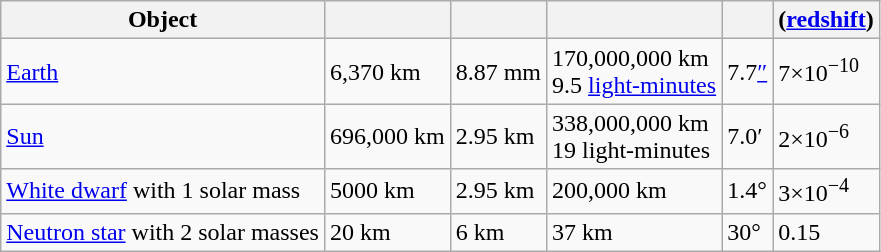<table class="wikitable">
<tr>
<th>Object</th>
<th></th>
<th></th>
<th></th>
<th></th>
<th> (<a href='#'>redshift</a>)</th>
</tr>
<tr>
<td><a href='#'>Earth</a></td>
<td>6,370 km</td>
<td>8.87 mm</td>
<td>170,000,000 km<br>9.5 <a href='#'>light-minutes</a></td>
<td>7.7<a href='#'>″</a></td>
<td>7×10<sup>−10</sup></td>
</tr>
<tr>
<td><a href='#'>Sun</a></td>
<td>696,000 km</td>
<td>2.95 km</td>
<td>338,000,000 km<br>19 light-minutes</td>
<td>7.0′</td>
<td>2×10<sup>−6</sup></td>
</tr>
<tr>
<td><a href='#'>White dwarf</a> with 1 solar mass</td>
<td>5000 km</td>
<td>2.95 km</td>
<td>200,000 km</td>
<td>1.4°</td>
<td>3×10<sup>−4</sup></td>
</tr>
<tr>
<td><a href='#'>Neutron star</a> with 2 solar masses</td>
<td>20 km</td>
<td>6 km</td>
<td>37 km</td>
<td>30°</td>
<td>0.15</td>
</tr>
</table>
